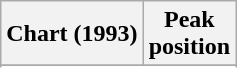<table class="wikitable plainrowheaders" style="text-align:center;">
<tr>
<th scope="col">Chart (1993)</th>
<th scope="col">Peak<br>position</th>
</tr>
<tr>
</tr>
<tr>
</tr>
</table>
